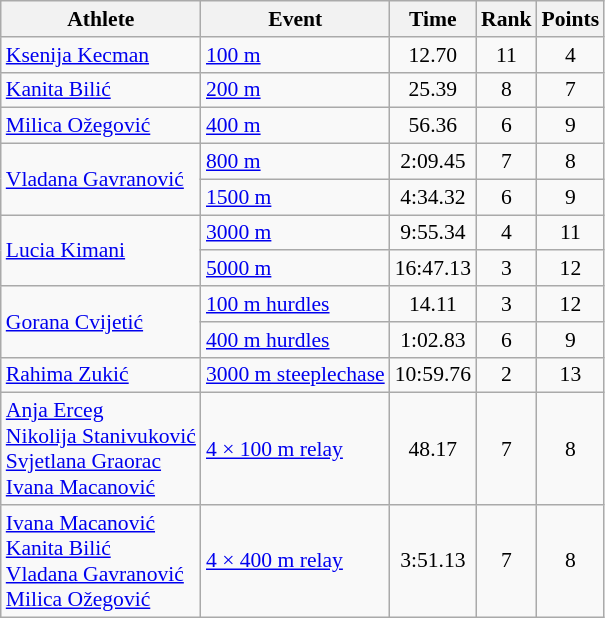<table class=wikitable style=font-size:90%;text-align:center>
<tr>
<th>Athlete</th>
<th>Event</th>
<th>Time</th>
<th>Rank</th>
<th>Points</th>
</tr>
<tr>
<td align=left><a href='#'>Ksenija Kecman</a></td>
<td align=left><a href='#'>100 m</a></td>
<td>12.70</td>
<td>11</td>
<td>4</td>
</tr>
<tr>
<td align=left><a href='#'>Kanita Bilić</a></td>
<td align=left><a href='#'>200 m</a></td>
<td>25.39</td>
<td>8</td>
<td>7</td>
</tr>
<tr>
<td align=left><a href='#'>Milica Ožegović</a></td>
<td align=left><a href='#'>400 m</a></td>
<td>56.36</td>
<td>6</td>
<td>9</td>
</tr>
<tr>
<td align=left rowspan="2"><a href='#'>Vladana Gavranović</a></td>
<td align=left><a href='#'>800 m</a></td>
<td>2:09.45</td>
<td>7</td>
<td>8</td>
</tr>
<tr>
<td align=left><a href='#'>1500 m</a></td>
<td>4:34.32</td>
<td>6</td>
<td>9</td>
</tr>
<tr>
<td align=left rowspan="2"><a href='#'>Lucia Kimani</a></td>
<td align=left><a href='#'>3000 m</a></td>
<td>9:55.34</td>
<td>4</td>
<td>11</td>
</tr>
<tr>
<td align=left><a href='#'>5000 m</a></td>
<td>16:47.13</td>
<td>3</td>
<td>12</td>
</tr>
<tr>
<td align=left rowspan="2"><a href='#'>Gorana Cvijetić</a></td>
<td align=left><a href='#'>100 m hurdles</a></td>
<td>14.11</td>
<td>3</td>
<td>12</td>
</tr>
<tr>
<td align=left><a href='#'>400 m hurdles</a></td>
<td>1:02.83</td>
<td>6</td>
<td>9</td>
</tr>
<tr>
<td align=left><a href='#'>Rahima Zukić</a></td>
<td align=left><a href='#'>3000 m steeplechase</a></td>
<td>10:59.76</td>
<td>2</td>
<td>13</td>
</tr>
<tr>
<td align=left><a href='#'>Anja Erceg</a><br><a href='#'>Nikolija Stanivuković</a><br><a href='#'>Svjetlana Graorac</a><br><a href='#'>Ivana Macanović</a></td>
<td align=left><a href='#'>4 × 100 m relay</a></td>
<td>48.17</td>
<td>7</td>
<td>8</td>
</tr>
<tr>
<td align=left><a href='#'>Ivana Macanović</a><br><a href='#'>Kanita Bilić</a><br><a href='#'>Vladana Gavranović</a><br><a href='#'>Milica Ožegović</a></td>
<td align=left><a href='#'>4 × 400 m relay</a></td>
<td>3:51.13</td>
<td>7</td>
<td>8</td>
</tr>
</table>
